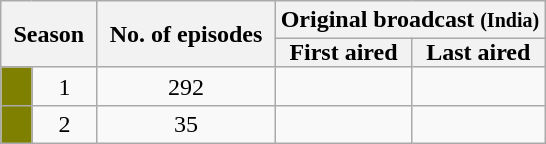<table class="wikitable" style="text-align:center">
<tr>
<th style="padding: 0 8px"  colspan="2" rowspan="2">Season</th>
<th style="padding: 0 8px" rowspan="2">No. of episodes</th>
<th colspan="3">Original broadcast <small>(India)</small></th>
</tr>
<tr>
<th style="padding: 0 8px">First aired</th>
<th style="padding: 0 8px">Last aired</th>
</tr>
<tr>
<td style="background:#808000"></td>
<td align="center">1</td>
<td align="center">292</td>
<td align="center"></td>
<td align="center"></td>
</tr>
<tr>
<td style="background:#808000"></td>
<td align="center">2</td>
<td align="center">35</td>
<td align="center"></td>
<td align="center"></td>
</tr>
</table>
